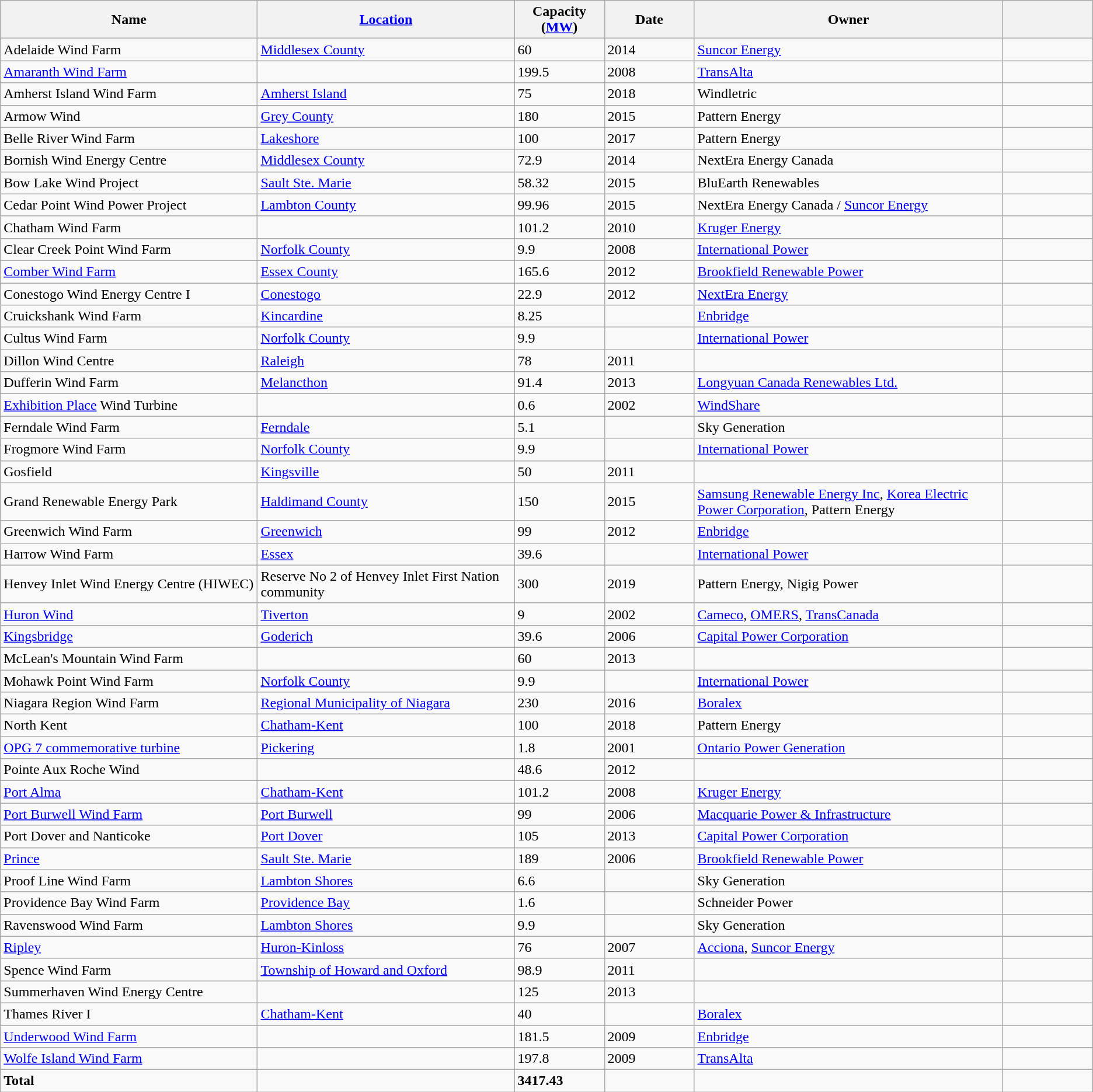<table class="wikitable sortable">
<tr>
<th style="width:20%;">Name</th>
<th style="width:20%;"><a href='#'>Location</a></th>
<th style="width:7%;">Capacity (<a href='#'>MW</a>)</th>
<th style="width:7%;">Date</th>
<th style="width:24%;">Owner</th>
<th style="width:7%;"></th>
</tr>
<tr>
<td>Adelaide Wind Farm</td>
<td><a href='#'>Middlesex County</a></td>
<td>60</td>
<td>2014</td>
<td><a href='#'>Suncor Energy</a></td>
<td></td>
</tr>
<tr>
<td><a href='#'>Amaranth Wind Farm</a></td>
<td></td>
<td>199.5</td>
<td>2008</td>
<td><a href='#'>TransAlta</a></td>
<td></td>
</tr>
<tr>
<td>Amherst Island Wind Farm</td>
<td><a href='#'>Amherst Island</a></td>
<td>75</td>
<td>2018</td>
<td>Windletric</td>
<td></td>
</tr>
<tr>
<td>Armow Wind</td>
<td><a href='#'>Grey County</a></td>
<td>180</td>
<td>2015</td>
<td>Pattern Energy</td>
<td></td>
</tr>
<tr>
<td>Belle River Wind Farm</td>
<td><a href='#'>Lakeshore</a></td>
<td>100</td>
<td>2017</td>
<td>Pattern Energy</td>
<td></td>
</tr>
<tr>
<td>Bornish Wind Energy Centre</td>
<td><a href='#'>Middlesex County</a></td>
<td>72.9</td>
<td>2014</td>
<td>NextEra Energy Canada</td>
<td></td>
</tr>
<tr>
<td>Bow Lake Wind Project</td>
<td><a href='#'>Sault Ste. Marie</a></td>
<td>58.32</td>
<td>2015</td>
<td>BluEarth Renewables</td>
<td></td>
</tr>
<tr>
<td>Cedar Point Wind Power Project</td>
<td><a href='#'>Lambton County</a></td>
<td>99.96</td>
<td>2015</td>
<td>NextEra Energy Canada / <a href='#'>Suncor Energy</a></td>
<td></td>
</tr>
<tr>
<td>Chatham Wind Farm</td>
<td></td>
<td>101.2</td>
<td>2010</td>
<td><a href='#'>Kruger Energy</a></td>
<td></td>
</tr>
<tr>
<td>Clear Creek Point Wind Farm</td>
<td><a href='#'>Norfolk County</a></td>
<td>9.9</td>
<td>2008</td>
<td><a href='#'>International Power</a></td>
<td></td>
</tr>
<tr>
<td><a href='#'>Comber Wind Farm</a></td>
<td><a href='#'>Essex County</a></td>
<td>165.6</td>
<td>2012</td>
<td><a href='#'>Brookfield Renewable Power</a></td>
<td></td>
</tr>
<tr>
<td>Conestogo Wind Energy Centre I</td>
<td><a href='#'>Conestogo</a></td>
<td>22.9</td>
<td>2012</td>
<td><a href='#'>NextEra Energy</a></td>
<td></td>
</tr>
<tr>
<td>Cruickshank Wind Farm</td>
<td><a href='#'>Kincardine</a></td>
<td>8.25</td>
<td></td>
<td><a href='#'>Enbridge</a></td>
<td></td>
</tr>
<tr>
<td>Cultus Wind Farm</td>
<td><a href='#'>Norfolk County</a></td>
<td>9.9</td>
<td></td>
<td><a href='#'>International Power</a></td>
<td></td>
</tr>
<tr>
<td>Dillon Wind Centre</td>
<td><a href='#'>Raleigh</a></td>
<td>78</td>
<td>2011</td>
<td></td>
<td></td>
</tr>
<tr>
<td>Dufferin Wind Farm</td>
<td><a href='#'>Melancthon</a></td>
<td>91.4</td>
<td>2013</td>
<td><a href='#'>Longyuan Canada Renewables Ltd.</a></td>
<td></td>
</tr>
<tr>
<td><a href='#'>Exhibition Place</a> Wind Turbine</td>
<td></td>
<td>0.6</td>
<td>2002</td>
<td><a href='#'>WindShare</a></td>
<td></td>
</tr>
<tr>
<td>Ferndale Wind Farm</td>
<td><a href='#'>Ferndale</a></td>
<td>5.1</td>
<td></td>
<td>Sky Generation</td>
<td></td>
</tr>
<tr>
<td>Frogmore Wind Farm</td>
<td><a href='#'>Norfolk County</a></td>
<td>9.9</td>
<td></td>
<td><a href='#'>International Power</a></td>
<td></td>
</tr>
<tr>
<td>Gosfield</td>
<td><a href='#'>Kingsville</a></td>
<td>50</td>
<td>2011</td>
<td></td>
<td></td>
</tr>
<tr>
<td>Grand Renewable Energy Park</td>
<td><a href='#'>Haldimand County</a></td>
<td>150</td>
<td>2015</td>
<td><a href='#'>Samsung Renewable Energy Inc</a>, <a href='#'>Korea Electric Power Corporation</a>, Pattern Energy</td>
<td></td>
</tr>
<tr>
<td>Greenwich Wind Farm</td>
<td><a href='#'>Greenwich</a></td>
<td>99</td>
<td>2012</td>
<td><a href='#'>Enbridge</a></td>
<td></td>
</tr>
<tr>
<td>Harrow Wind Farm</td>
<td><a href='#'>Essex</a></td>
<td>39.6</td>
<td></td>
<td><a href='#'>International Power</a></td>
<td></td>
</tr>
<tr>
<td>Henvey Inlet Wind Energy Centre (HIWEC)</td>
<td>Reserve No 2 of Henvey Inlet First Nation community</td>
<td>300</td>
<td>2019</td>
<td>Pattern Energy, Nigig Power</td>
<td></td>
</tr>
<tr>
<td><a href='#'>Huron Wind</a></td>
<td><a href='#'>Tiverton</a></td>
<td>9</td>
<td>2002</td>
<td><a href='#'>Cameco</a>, <a href='#'>OMERS</a>, <a href='#'>TransCanada</a></td>
<td></td>
</tr>
<tr>
<td><a href='#'>Kingsbridge</a></td>
<td><a href='#'>Goderich</a></td>
<td>39.6</td>
<td>2006</td>
<td><a href='#'>Capital Power Corporation</a></td>
<td></td>
</tr>
<tr>
<td>McLean's Mountain Wind Farm</td>
<td></td>
<td>60</td>
<td>2013</td>
<td></td>
<td></td>
</tr>
<tr>
<td>Mohawk Point Wind Farm</td>
<td><a href='#'>Norfolk County</a></td>
<td>9.9</td>
<td></td>
<td><a href='#'>International Power</a></td>
<td></td>
</tr>
<tr>
<td>Niagara Region Wind Farm</td>
<td><a href='#'>Regional Municipality of Niagara</a></td>
<td>230</td>
<td>2016</td>
<td><a href='#'>Boralex</a></td>
<td></td>
</tr>
<tr>
<td>North Kent</td>
<td><a href='#'>Chatham-Kent</a></td>
<td>100</td>
<td>2018</td>
<td>Pattern Energy</td>
<td></td>
</tr>
<tr>
<td><a href='#'>OPG 7 commemorative turbine</a></td>
<td><a href='#'>Pickering</a></td>
<td>1.8</td>
<td>2001</td>
<td><a href='#'>Ontario Power Generation</a></td>
<td></td>
</tr>
<tr>
<td>Pointe Aux Roche Wind</td>
<td></td>
<td>48.6</td>
<td>2012</td>
<td></td>
<td></td>
</tr>
<tr>
<td><a href='#'>Port Alma</a></td>
<td><a href='#'>Chatham-Kent</a></td>
<td>101.2</td>
<td>2008</td>
<td><a href='#'>Kruger Energy</a></td>
<td></td>
</tr>
<tr>
<td><a href='#'>Port Burwell Wind Farm</a></td>
<td><a href='#'>Port Burwell</a></td>
<td>99</td>
<td>2006</td>
<td><a href='#'>Macquarie Power & Infrastructure</a></td>
<td></td>
</tr>
<tr>
<td>Port Dover and Nanticoke</td>
<td><a href='#'>Port Dover</a></td>
<td>105</td>
<td>2013</td>
<td><a href='#'>Capital Power Corporation</a></td>
<td></td>
</tr>
<tr>
<td><a href='#'>Prince</a></td>
<td><a href='#'>Sault Ste. Marie</a></td>
<td>189</td>
<td>2006</td>
<td><a href='#'>Brookfield Renewable Power</a></td>
<td></td>
</tr>
<tr>
<td>Proof Line Wind Farm</td>
<td><a href='#'>Lambton Shores</a></td>
<td>6.6</td>
<td></td>
<td>Sky Generation</td>
<td></td>
</tr>
<tr>
<td>Providence Bay Wind Farm</td>
<td><a href='#'>Providence Bay</a></td>
<td>1.6</td>
<td></td>
<td>Schneider Power</td>
<td></td>
</tr>
<tr>
<td>Ravenswood Wind Farm</td>
<td><a href='#'>Lambton Shores</a></td>
<td>9.9</td>
<td></td>
<td>Sky Generation</td>
<td></td>
</tr>
<tr>
<td><a href='#'>Ripley</a></td>
<td><a href='#'>Huron-Kinloss</a></td>
<td>76</td>
<td>2007</td>
<td><a href='#'>Acciona</a>, <a href='#'>Suncor Energy</a></td>
<td><br></td>
</tr>
<tr>
<td>Spence Wind Farm</td>
<td><a href='#'>Township of Howard and Oxford</a></td>
<td>98.9</td>
<td>2011</td>
<td></td>
<td></td>
</tr>
<tr>
<td>Summerhaven Wind Energy Centre</td>
<td></td>
<td>125</td>
<td>2013</td>
<td></td>
<td></td>
</tr>
<tr>
<td>Thames River I</td>
<td><a href='#'>Chatham-Kent</a></td>
<td>40</td>
<td></td>
<td><a href='#'>Boralex</a></td>
<td></td>
</tr>
<tr>
<td><a href='#'>Underwood Wind Farm</a></td>
<td></td>
<td>181.5</td>
<td>2009</td>
<td><a href='#'>Enbridge</a></td>
<td></td>
</tr>
<tr>
<td><a href='#'>Wolfe Island Wind Farm</a></td>
<td></td>
<td>197.8</td>
<td>2009</td>
<td><a href='#'>TransAlta</a></td>
<td></td>
</tr>
<tr>
<td><strong>Total</strong></td>
<td></td>
<td><strong>3417.43</strong></td>
<td></td>
<td></td>
<td></td>
</tr>
</table>
